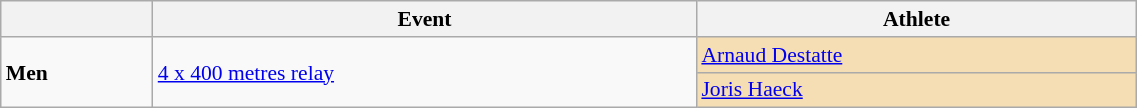<table class=wikitable style="font-size:90%" width=60%>
<tr>
<th></th>
<th>Event</th>
<th>Athlete</th>
</tr>
<tr>
<td rowspan=2><strong>Men</strong></td>
<td rowspan=2><a href='#'>4 x 400 metres relay</a></td>
<td bgcolor="wheat"><a href='#'>Arnaud Destatte</a></td>
</tr>
<tr>
<td bgcolor="wheat"><a href='#'>Joris Haeck</a></td>
</tr>
</table>
